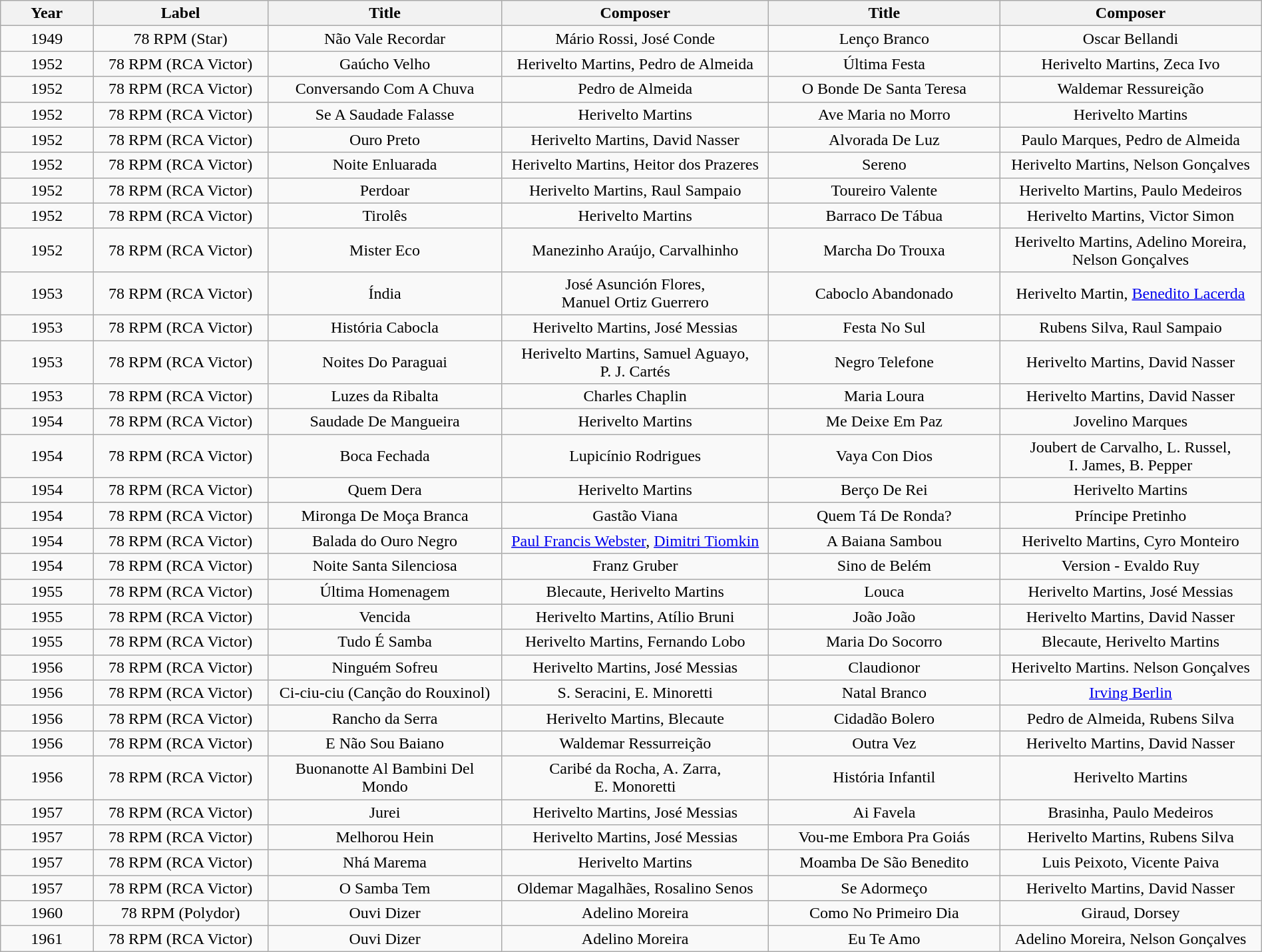<table class="wikitable sortable" style="width:100%; text-align: center">
<tr>
<th width= 1.5%>Year</th>
<th width=   3%>Label</th>
<th width=   4%>Title</th>
<th width=   5%>Composer</th>
<th width=   4%>Title</th>
<th width=   5%>Composer</th>
</tr>
<tr>
<td>1949</td>
<td>78 RPM (Star)</td>
<td>Não Vale Recordar</td>
<td>Mário Rossi, José Conde</td>
<td>Lenço Branco</td>
<td>Oscar Bellandi</td>
</tr>
<tr>
<td>1952</td>
<td>78 RPM (RCA Victor)</td>
<td>Gaúcho Velho</td>
<td>Herivelto Martins, Pedro de Almeida</td>
<td>Última Festa</td>
<td>Herivelto Martins, Zeca Ivo</td>
</tr>
<tr>
<td>1952</td>
<td>78 RPM (RCA Victor)</td>
<td>Conversando Com A Chuva</td>
<td>Pedro de Almeida</td>
<td>O Bonde De Santa Teresa</td>
<td>Waldemar Ressureição</td>
</tr>
<tr>
<td>1952</td>
<td>78 RPM (RCA Victor)</td>
<td>Se A Saudade Falasse</td>
<td>Herivelto Martins</td>
<td>Ave Maria no Morro</td>
<td>Herivelto Martins</td>
</tr>
<tr>
<td>1952</td>
<td>78 RPM (RCA Victor)</td>
<td>Ouro Preto</td>
<td>Herivelto Martins, David Nasser</td>
<td>Alvorada De Luz</td>
<td>Paulo Marques, Pedro de Almeida</td>
</tr>
<tr>
<td>1952</td>
<td>78 RPM (RCA Victor)</td>
<td>Noite Enluarada</td>
<td>Herivelto Martins, Heitor dos Prazeres</td>
<td>Sereno</td>
<td>Herivelto Martins, Nelson Gonçalves</td>
</tr>
<tr>
<td>1952</td>
<td>78 RPM (RCA Victor)</td>
<td>Perdoar</td>
<td>Herivelto Martins, Raul Sampaio</td>
<td>Toureiro Valente</td>
<td>Herivelto Martins, Paulo Medeiros</td>
</tr>
<tr>
<td>1952</td>
<td>78 RPM (RCA Victor)</td>
<td>Tirolês</td>
<td>Herivelto Martins</td>
<td>Barraco De Tábua</td>
<td>Herivelto Martins, Victor Simon</td>
</tr>
<tr>
<td>1952</td>
<td>78 RPM (RCA Victor)</td>
<td>Mister Eco</td>
<td>Manezinho Araújo, Carvalhinho</td>
<td>Marcha Do Trouxa</td>
<td>Herivelto Martins, Adelino Moreira,<br>  Nelson Gonçalves</td>
</tr>
<tr>
<td>1953</td>
<td>78 RPM (RCA Victor)</td>
<td>Índia</td>
<td>José Asunción Flores,<br> Manuel Ortiz Guerrero</td>
<td>Caboclo Abandonado</td>
<td>Herivelto Martin, <a href='#'>Benedito Lacerda</a></td>
</tr>
<tr>
<td>1953</td>
<td>78 RPM (RCA Victor)</td>
<td>História Cabocla</td>
<td>Herivelto Martins, José Messias</td>
<td>Festa No Sul</td>
<td>Rubens Silva, Raul Sampaio</td>
</tr>
<tr>
<td>1953</td>
<td>78 RPM (RCA Victor)</td>
<td>Noites Do Paraguai</td>
<td>Herivelto Martins, Samuel Aguayo,<br> P. J. Cartés</td>
<td>Negro Telefone</td>
<td>Herivelto Martins, David Nasser</td>
</tr>
<tr>
<td>1953</td>
<td>78 RPM (RCA Victor)</td>
<td>Luzes da Ribalta</td>
<td>Charles Chaplin</td>
<td>Maria Loura</td>
<td>Herivelto Martins, David Nasser</td>
</tr>
<tr>
<td>1954</td>
<td>78 RPM (RCA Victor)</td>
<td>Saudade De Mangueira</td>
<td>Herivelto Martins</td>
<td>Me Deixe Em Paz</td>
<td>Jovelino Marques</td>
</tr>
<tr>
<td>1954</td>
<td>78 RPM (RCA Victor)</td>
<td>Boca Fechada</td>
<td>Lupicínio Rodrigues</td>
<td>Vaya Con Dios</td>
<td>Joubert de Carvalho,  L. Russel,<br> I. James, B. Pepper</td>
</tr>
<tr>
<td>1954</td>
<td>78 RPM (RCA Victor)</td>
<td>Quem Dera</td>
<td>Herivelto Martins</td>
<td>Berço De Rei</td>
<td>Herivelto Martins</td>
</tr>
<tr>
<td>1954</td>
<td>78 RPM (RCA Victor)</td>
<td>Mironga De Moça Branca</td>
<td>Gastão Viana</td>
<td>Quem Tá De Ronda?</td>
<td>Príncipe Pretinho</td>
</tr>
<tr>
<td>1954</td>
<td>78 RPM (RCA Victor)</td>
<td>Balada do Ouro Negro</td>
<td><a href='#'>Paul Francis Webster</a>, <a href='#'>Dimitri Tiomkin</a></td>
<td>A Baiana Sambou</td>
<td>Herivelto Martins, Cyro Monteiro</td>
</tr>
<tr>
<td>1954</td>
<td>78 RPM (RCA Victor)</td>
<td>Noite Santa Silenciosa</td>
<td>Franz Gruber</td>
<td>Sino de Belém</td>
<td>Version - Evaldo Ruy</td>
</tr>
<tr>
<td>1955</td>
<td>78 RPM (RCA Victor)</td>
<td>Última Homenagem</td>
<td>Blecaute, Herivelto Martins</td>
<td>Louca</td>
<td>Herivelto Martins, José Messias</td>
</tr>
<tr>
<td>1955</td>
<td>78 RPM (RCA Victor)</td>
<td>Vencida</td>
<td>Herivelto Martins, Atílio Bruni</td>
<td>João João</td>
<td>Herivelto Martins, David Nasser</td>
</tr>
<tr>
<td>1955</td>
<td>78 RPM (RCA Victor)</td>
<td>Tudo É Samba</td>
<td>Herivelto Martins, Fernando Lobo</td>
<td>Maria Do Socorro</td>
<td>Blecaute, Herivelto Martins</td>
</tr>
<tr>
<td>1956</td>
<td>78 RPM (RCA Victor)</td>
<td>Ninguém Sofreu</td>
<td>Herivelto Martins, José Messias</td>
<td>Claudionor</td>
<td>Herivelto Martins. Nelson Gonçalves</td>
</tr>
<tr>
<td>1956</td>
<td>78 RPM (RCA Victor)</td>
<td>Ci-ciu-ciu (Canção do Rouxinol)</td>
<td>S. Seracini, E. Minoretti</td>
<td>Natal Branco</td>
<td><a href='#'>Irving Berlin</a></td>
</tr>
<tr>
<td>1956</td>
<td>78 RPM (RCA Victor)</td>
<td>Rancho da Serra</td>
<td>Herivelto Martins, Blecaute</td>
<td>Cidadão Bolero</td>
<td>Pedro de Almeida, Rubens Silva</td>
</tr>
<tr>
<td>1956</td>
<td>78 RPM (RCA Victor)</td>
<td>E Não Sou Baiano</td>
<td>Waldemar Ressurreição</td>
<td>Outra Vez</td>
<td>Herivelto Martins, David Nasser</td>
</tr>
<tr>
<td>1956</td>
<td>78 RPM (RCA Victor)</td>
<td>Buonanotte Al Bambini Del Mondo</td>
<td>Caribé da Rocha, A. Zarra,<br> E. Monoretti</td>
<td>História Infantil</td>
<td>Herivelto Martins</td>
</tr>
<tr>
<td>1957</td>
<td>78 RPM (RCA Victor)</td>
<td>Jurei</td>
<td>Herivelto Martins, José Messias</td>
<td>Ai Favela</td>
<td>Brasinha, Paulo Medeiros</td>
</tr>
<tr>
<td>1957</td>
<td>78 RPM (RCA Victor)</td>
<td>Melhorou Hein</td>
<td>Herivelto Martins, José Messias</td>
<td>Vou-me Embora Pra Goiás</td>
<td>Herivelto Martins, Rubens Silva</td>
</tr>
<tr>
<td>1957</td>
<td>78 RPM (RCA Victor)</td>
<td>Nhá Marema</td>
<td>Herivelto Martins</td>
<td>Moamba De São Benedito</td>
<td>Luis Peixoto, Vicente Paiva</td>
</tr>
<tr>
<td>1957</td>
<td>78 RPM (RCA Victor)</td>
<td>O Samba Tem</td>
<td>Oldemar Magalhães, Rosalino Senos</td>
<td>Se Adormeço</td>
<td>Herivelto Martins, David Nasser</td>
</tr>
<tr>
<td>1960</td>
<td>78 RPM (Polydor)</td>
<td>Ouvi Dizer</td>
<td>Adelino Moreira</td>
<td>Como No Primeiro Dia</td>
<td>Giraud, Dorsey</td>
</tr>
<tr>
<td>1961</td>
<td>78 RPM (RCA Victor)</td>
<td>Ouvi Dizer</td>
<td>Adelino Moreira</td>
<td>Eu Te Amo</td>
<td>Adelino Moreira, Nelson Gonçalves</td>
</tr>
</table>
